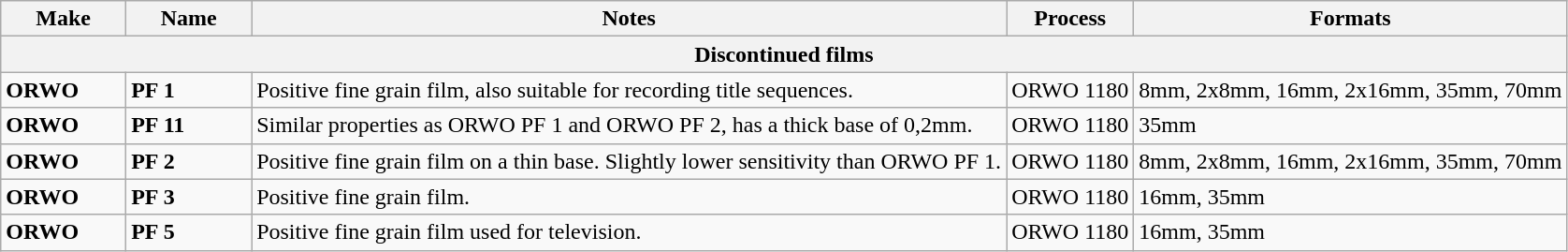<table class="wikitable">
<tr>
<th width="8%">Make</th>
<th width="8%">Name</th>
<th>Notes</th>
<th>Process</th>
<th>Formats</th>
</tr>
<tr>
<th colspan="5">Discontinued films</th>
</tr>
<tr>
<td><strong>ORWO</strong></td>
<td><strong>PF 1</strong></td>
<td>Positive fine grain film, also suitable for recording title sequences.</td>
<td>ORWO 1180</td>
<td>8mm, 2x8mm, 16mm, 2x16mm, 35mm, 70mm</td>
</tr>
<tr>
<td><strong>ORWO</strong></td>
<td><strong>PF 11</strong></td>
<td>Similar properties as ORWO PF 1 and ORWO PF 2, has a thick base of 0,2mm.</td>
<td>ORWO 1180</td>
<td>35mm</td>
</tr>
<tr>
<td><strong>ORWO</strong></td>
<td><strong>PF 2</strong></td>
<td>Positive fine grain film on a thin base. Slightly lower sensitivity than ORWO PF 1.</td>
<td>ORWO 1180</td>
<td>8mm, 2x8mm, 16mm, 2x16mm, 35mm, 70mm</td>
</tr>
<tr>
<td><strong>ORWO</strong></td>
<td><strong>PF 3</strong></td>
<td>Positive fine grain film.</td>
<td>ORWO 1180</td>
<td>16mm, 35mm</td>
</tr>
<tr>
<td><strong>ORWO</strong></td>
<td><strong>PF 5</strong></td>
<td>Positive fine grain film used for television.</td>
<td>ORWO 1180</td>
<td>16mm, 35mm</td>
</tr>
</table>
